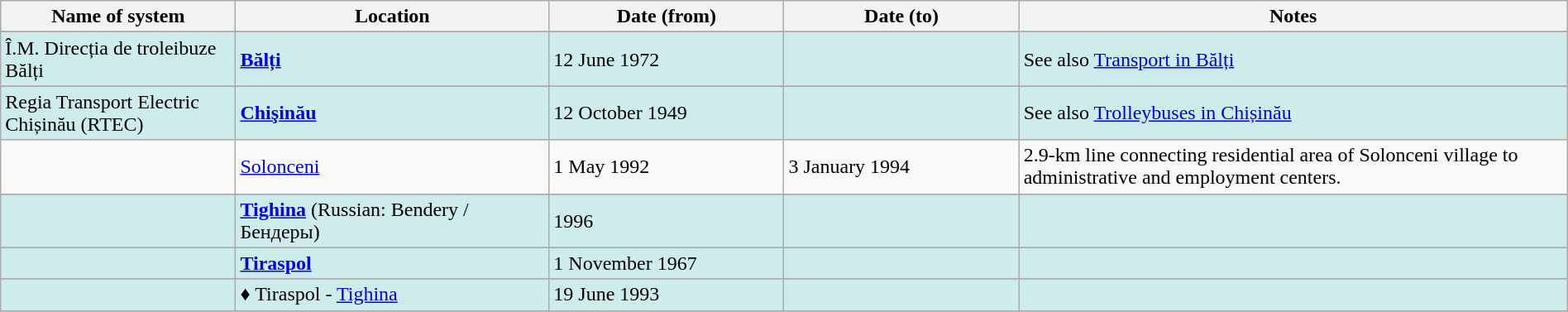<table class="wikitable" width=100%>
<tr>
<th width=15%>Name of system</th>
<th width=20%>Location</th>
<th width=15%>Date (from)</th>
<th width=15%>Date (to)</th>
<th width=35%>Notes</th>
</tr>
<tr>
</tr>
<tr style="background:#CFECEC">
<td>Î.M. Direcția de troleibuze Bălți</td>
<td><strong><a href='#'>Bălți</a></strong></td>
<td>12 June 1972</td>
<td> </td>
<td>See also <a href='#'>Transport in Bălți</a></td>
</tr>
<tr>
</tr>
<tr style="background:#CFECEC">
<td>Regia Transport Electric Chișinău (RTEC)</td>
<td><strong><a href='#'>Chişinău</a></strong></td>
<td>12 October 1949</td>
<td> </td>
<td>See also <a href='#'>Trolleybuses in Chișinău</a></td>
</tr>
<tr>
<td> </td>
<td><a href='#'>Solonceni</a></td>
<td>1 May 1992</td>
<td>3 January 1994</td>
<td>2.9-km line connecting residential area of Solonceni village to administrative and employment centers.</td>
</tr>
<tr>
</tr>
<tr style="background:#CFECEC">
<td> </td>
<td><strong><a href='#'>Tighina</a></strong> (Russian: Bendery / Бендеры)</td>
<td>1996</td>
<td> </td>
<td> </td>
</tr>
<tr>
</tr>
<tr style="background:#CFECEC">
<td> </td>
<td><strong><a href='#'>Tiraspol</a></strong></td>
<td>1 November 1967</td>
<td> </td>
<td> </td>
</tr>
<tr>
</tr>
<tr style="background:#CFECEC">
<td> </td>
<td>♦ Tiraspol - <a href='#'>Tighina</a></td>
<td>19 June 1993</td>
<td> </td>
<td> </td>
</tr>
<tr>
</tr>
</table>
